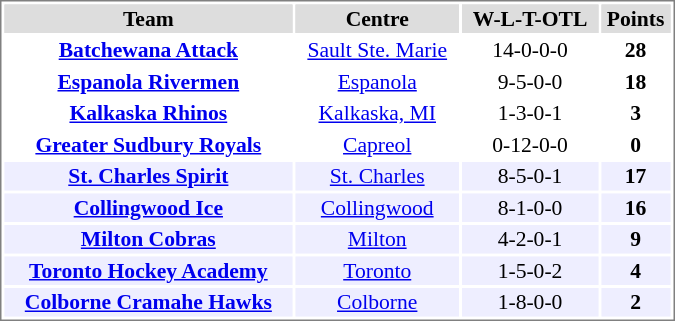<table cellpadding="0">
<tr align="left" style="vertical-align: top">
<td></td>
<td><br><table cellpadding="1" width="450px" style="font-size: 90%; border: 1px solid gray;">
<tr align="center" bgcolor="#dddddd">
<th style="background: #DDDDDD;">Team</th>
<th style="background: #DDDDDD;">Centre</th>
<th style="background: #DDDDDD;">W-L-T-OTL</th>
<th style="background: #DDDDDD;">Points</th>
</tr>
<tr align="center">
<td><strong><a href='#'>Batchewana Attack</a></strong></td>
<td><a href='#'>Sault Ste. Marie</a></td>
<td>14-0-0-0</td>
<td><strong>28</strong></td>
</tr>
<tr align="center">
<td><strong><a href='#'>Espanola Rivermen</a></strong></td>
<td><a href='#'>Espanola</a></td>
<td>9-5-0-0</td>
<td><strong>18</strong></td>
</tr>
<tr align="center">
<td><strong><a href='#'>Kalkaska Rhinos</a></strong></td>
<td><a href='#'>Kalkaska, MI</a></td>
<td>1-3-0-1</td>
<td><strong>3</strong></td>
</tr>
<tr align="center">
<td><strong><a href='#'>Greater Sudbury Royals</a></strong></td>
<td><a href='#'>Capreol</a></td>
<td>0-12-0-0</td>
<td><strong>0</strong></td>
</tr>
<tr align="center" bgcolor="#eeeeff">
<td><strong><a href='#'>St. Charles Spirit</a></strong></td>
<td><a href='#'>St. Charles</a></td>
<td>8-5-0-1</td>
<td><strong>17</strong></td>
</tr>
<tr align="center" bgcolor="#eeeeff">
<td><strong><a href='#'>Collingwood Ice</a></strong></td>
<td><a href='#'>Collingwood</a></td>
<td>8-1-0-0</td>
<td><strong>16</strong></td>
</tr>
<tr align="center" bgcolor="#eeeeff">
<td><strong><a href='#'>Milton Cobras</a></strong></td>
<td><a href='#'>Milton</a></td>
<td>4-2-0-1</td>
<td><strong>9</strong></td>
</tr>
<tr align="center" bgcolor="#eeeeff">
<td><strong><a href='#'>Toronto Hockey Academy</a></strong></td>
<td><a href='#'>Toronto</a></td>
<td>1-5-0-2</td>
<td><strong>4</strong></td>
</tr>
<tr align="center" bgcolor="#eeeeff">
<td><strong><a href='#'>Colborne Cramahe Hawks</a></strong></td>
<td><a href='#'>Colborne</a></td>
<td>1-8-0-0</td>
<td><strong>2</strong></td>
</tr>
</table>
</td>
</tr>
</table>
